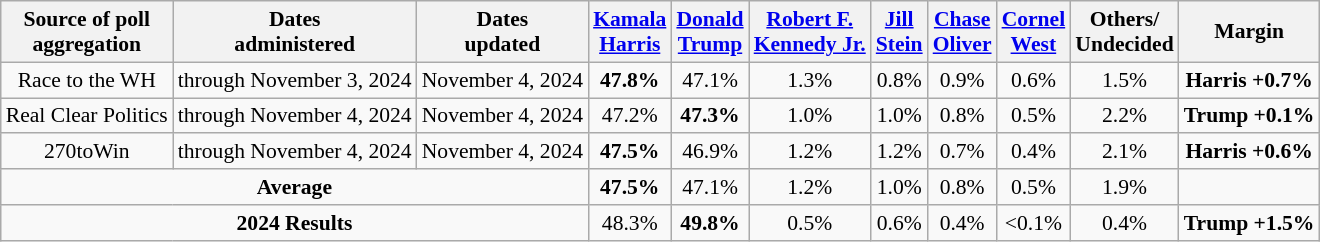<table class="wikitable sortable mw-datatable" style="text-align:center;font-size:90%;line-height:17px">
<tr>
<th>Source of poll<br>aggregation</th>
<th>Dates<br>administered</th>
<th>Dates<br>updated</th>
<th class="unsortable"><a href='#'>Kamala <br>Harris</a><br><small></small></th>
<th class="unsortable"><a href='#'>Donald<br>Trump</a><br><small></small></th>
<th class="unsortable"><a href='#'>Robert F.<br>Kennedy Jr.</a><br><small></small></th>
<th class="unsortable"><a href='#'>Jill<br>Stein</a><br><small></small></th>
<th class="unsortable"><a href='#'>Chase<br>Oliver</a><br><small></small></th>
<th class="unsortable"><a href='#'>Cornel<br>West</a><br><small></small></th>
<th class="unsortable">Others/<br>Undecided<br></th>
<th>Margin</th>
</tr>
<tr>
<td>Race to the WH</td>
<td>through November 3, 2024</td>
<td>November 4, 2024</td>
<td><strong>47.8%</strong></td>
<td>47.1%</td>
<td>1.3%</td>
<td>0.8%</td>
<td>0.9%</td>
<td>0.6%</td>
<td>1.5%</td>
<td><strong>Harris +0.7%</strong></td>
</tr>
<tr>
<td>Real Clear Politics</td>
<td>through November 4, 2024</td>
<td>November 4, 2024</td>
<td>47.2%</td>
<td><strong>47.3%</strong></td>
<td>1.0%</td>
<td>1.0%</td>
<td>0.8%</td>
<td>0.5%</td>
<td>2.2%</td>
<td><strong>Trump +0.1%</strong></td>
</tr>
<tr>
<td>270toWin</td>
<td>through November 4, 2024</td>
<td>November 4, 2024</td>
<td><strong>47.5%</strong></td>
<td>46.9%</td>
<td>1.2%</td>
<td>1.2%</td>
<td>0.7%</td>
<td>0.4%</td>
<td>2.1%</td>
<td><strong>Harris +0.6%</strong></td>
</tr>
<tr>
<td colspan="3"><strong>Average</strong></td>
<td><strong>47.5%</strong></td>
<td>47.1%</td>
<td>1.2%</td>
<td>1.0%</td>
<td>0.8%</td>
<td>0.5%</td>
<td>1.9%</td>
<td></td>
</tr>
<tr>
<td colspan="3"><strong>2024 Results</strong></td>
<td>48.3%</td>
<td><strong>49.8%</strong></td>
<td>0.5%</td>
<td>0.6%</td>
<td>0.4%</td>
<td><0.1%</td>
<td>0.4%</td>
<td><strong>Trump +1.5%</strong></td>
</tr>
</table>
